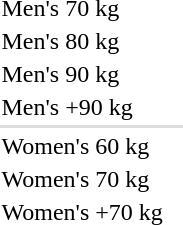<table>
<tr>
<td>Men's 70 kg</td>
<td></td>
<td></td>
<td></td>
</tr>
<tr>
<td>Men's 80 kg</td>
<td nowrap></td>
<td></td>
<td></td>
</tr>
<tr>
<td>Men's 90 kg</td>
<td></td>
<td></td>
<td></td>
</tr>
<tr>
<td>Men's +90 kg</td>
<td></td>
<td nowrap></td>
<td></td>
</tr>
<tr bgcolor=#dddddd>
<td colspan=4></td>
</tr>
<tr>
<td>Women's 60 kg</td>
<td></td>
<td></td>
<td></td>
</tr>
<tr>
<td>Women's 70 kg</td>
<td></td>
<td></td>
<td nowrap></td>
</tr>
<tr>
<td>Women's +70 kg</td>
<td></td>
<td></td>
<td></td>
</tr>
</table>
